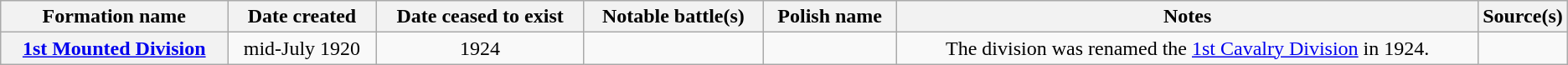<table class="wikitable sortable plainrowheaders" style="text-align: left; border-spacing: 2px; border: 1px solid darkgray;">
<tr>
<th scope="col">Formation name</th>
<th scope="col">Date created</th>
<th scope="col">Date ceased to exist</th>
<th scope="col">Notable battle(s)</th>
<th scope="col" class="unsortable">Polish name</th>
<th scope="col" class="unsortable">Notes</th>
<th scope="col"  width="1%" class="unsortable">Source(s)</th>
</tr>
<tr>
<th align="center" scope="row"><a href='#'>1st Mounted Division</a></th>
<td align="center">mid-July 1920</td>
<td align="center">1924</td>
<td align="center"></td>
<td align="center"></td>
<td align="center">The division was renamed the <a href='#'>1st Cavalry Division</a> in 1924.</td>
<td align="center"></td>
</tr>
</table>
